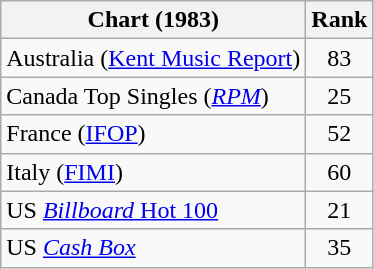<table class="wikitable sortable">
<tr>
<th>Chart (1983)</th>
<th>Rank</th>
</tr>
<tr>
<td>Australia (<a href='#'>Kent Music Report</a>)</td>
<td align="center">83</td>
</tr>
<tr>
<td>Canada Top Singles (<em><a href='#'>RPM</a></em>)</td>
<td align="center">25</td>
</tr>
<tr>
<td>France (<a href='#'>IFOP</a>)</td>
<td align="center">52</td>
</tr>
<tr>
<td>Italy (<a href='#'>FIMI</a>)</td>
<td align="center">60</td>
</tr>
<tr>
<td>US <a href='#'><em>Billboard</em> Hot 100</a></td>
<td align="center">21</td>
</tr>
<tr>
<td>US <em><a href='#'>Cash Box</a></em></td>
<td align="center">35</td>
</tr>
</table>
